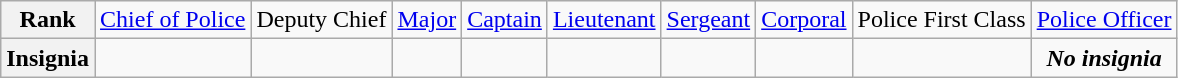<table class="wikitable">
<tr style="text-align:center;">
<th>Rank</th>
<td><a href='#'>Chief of Police</a></td>
<td>Deputy Chief</td>
<td><a href='#'>Major</a></td>
<td><a href='#'>Captain</a></td>
<td><a href='#'>Lieutenant</a></td>
<td><a href='#'>Sergeant</a></td>
<td><a href='#'>Corporal</a></td>
<td>Police First Class</td>
<td><a href='#'>Police Officer</a></td>
</tr>
<tr style="text-align:center;">
<th>Insignia</th>
<td></td>
<td></td>
<td></td>
<td></td>
<td></td>
<td></td>
<td></td>
<td></td>
<td><strong><em>No insignia</em></strong></td>
</tr>
</table>
